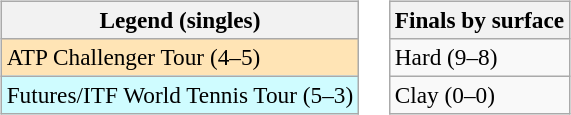<table>
<tr valign=top>
<td><br><table class=wikitable style=font-size:97%>
<tr>
<th>Legend (singles)</th>
</tr>
<tr bgcolor=moccasin>
<td>ATP Challenger Tour (4–5)</td>
</tr>
<tr bgcolor=#cffcff>
<td>Futures/ITF World Tennis Tour (5–3)</td>
</tr>
</table>
</td>
<td><br><table class=wikitable style=font-size:97%>
<tr>
<th>Finals by surface</th>
</tr>
<tr>
<td>Hard (9–8)</td>
</tr>
<tr>
<td>Clay (0–0)</td>
</tr>
</table>
</td>
</tr>
</table>
